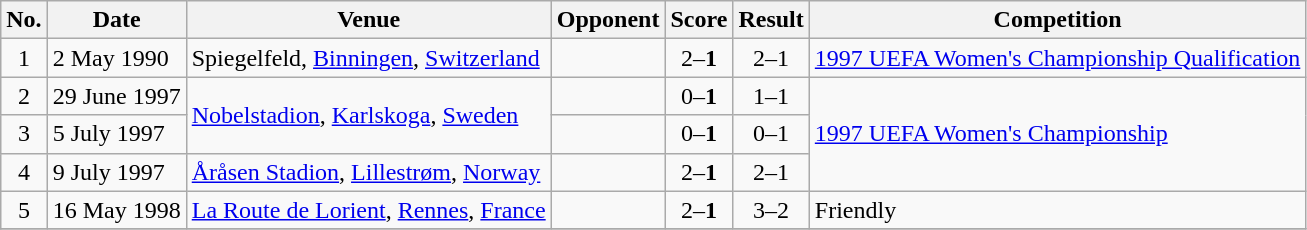<table class="wikitable sortable">
<tr>
<th scope="col">No.</th>
<th scope="col">Date</th>
<th scope="col">Venue</th>
<th scope="col">Opponent</th>
<th scope="col">Score</th>
<th scope="col">Result</th>
<th scope="col">Competition</th>
</tr>
<tr>
<td align="center">1</td>
<td>2 May 1990</td>
<td>Spiegelfeld, <a href='#'>Binningen</a>, <a href='#'>Switzerland</a></td>
<td></td>
<td align="center">2–<strong>1</strong></td>
<td align="center">2–1</td>
<td><a href='#'>1997 UEFA Women's Championship Qualification</a></td>
</tr>
<tr>
<td align="center">2</td>
<td>29 June 1997</td>
<td rowspan=2><a href='#'>Nobelstadion</a>, <a href='#'>Karlskoga</a>, <a href='#'>Sweden</a></td>
<td></td>
<td align="center">0–<strong>1</strong></td>
<td align="center">1–1</td>
<td rowspan=3><a href='#'>1997 UEFA Women's Championship</a></td>
</tr>
<tr>
<td align="center">3</td>
<td>5 July 1997</td>
<td></td>
<td align="center">0–<strong>1</strong></td>
<td align="center">0–1</td>
</tr>
<tr>
<td align="center">4</td>
<td>9 July 1997</td>
<td><a href='#'>Åråsen Stadion</a>, <a href='#'>Lillestrøm</a>, <a href='#'>Norway</a></td>
<td></td>
<td align="center">2–<strong>1</strong></td>
<td align="center">2–1</td>
</tr>
<tr>
<td align="center">5</td>
<td>16 May 1998</td>
<td><a href='#'>La Route de Lorient</a>, <a href='#'>Rennes</a>, <a href='#'>France</a></td>
<td></td>
<td align="center">2–<strong>1</strong></td>
<td align="center">3–2</td>
<td>Friendly</td>
</tr>
<tr>
</tr>
</table>
